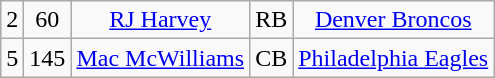<table class="wikitable" style="text-align:center">
<tr>
<td>2</td>
<td>60</td>
<td><a href='#'>RJ Harvey</a></td>
<td>RB</td>
<td><a href='#'>Denver Broncos</a></td>
</tr>
<tr>
<td>5</td>
<td>145</td>
<td><a href='#'>Mac McWilliams</a></td>
<td>CB</td>
<td><a href='#'>Philadelphia Eagles</a></td>
</tr>
</table>
